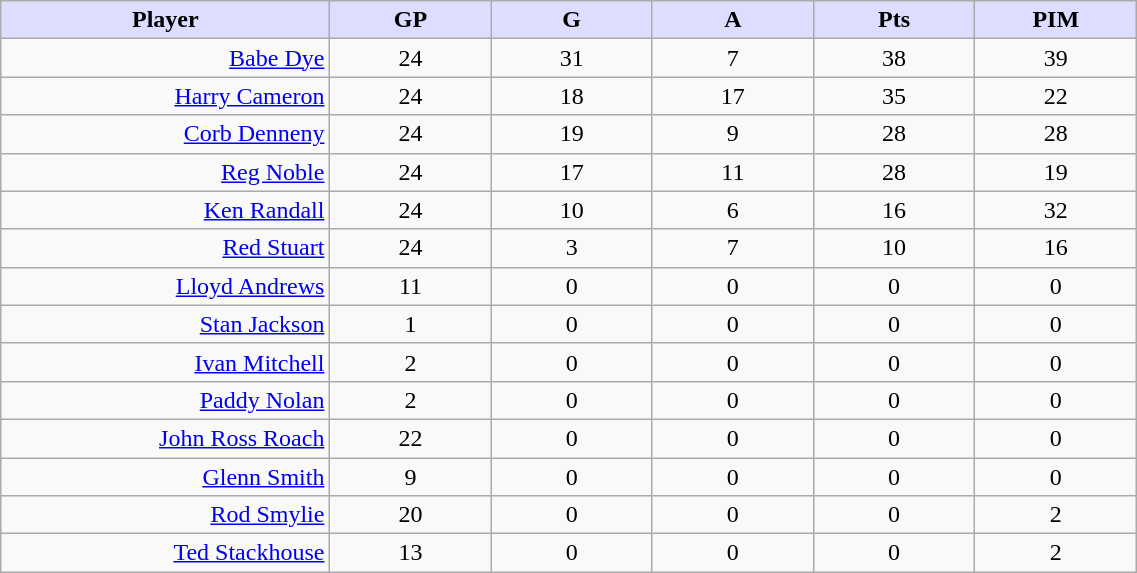<table style="width:60%;" class="wikitable sortable">
<tr style="text-align:center;">
<th style="background:#ddf; width:10%;">Player</th>
<th style="background:#ddf; width:5%;">GP</th>
<th style="background:#ddf; width:5%;">G</th>
<th style="background:#ddf; width:5%;">A</th>
<th style="background:#ddf; width:5%;">Pts</th>
<th style="background:#ddf; width:5%;">PIM</th>
</tr>
<tr style="text-align:center;">
<td style="text-align:right;"><a href='#'>Babe Dye</a></td>
<td>24</td>
<td>31</td>
<td>7</td>
<td>38</td>
<td>39</td>
</tr>
<tr style="text-align:center;">
<td style="text-align:right;"><a href='#'>Harry Cameron</a></td>
<td>24</td>
<td>18</td>
<td>17</td>
<td>35</td>
<td>22</td>
</tr>
<tr style="text-align:center;">
<td style="text-align:right;"><a href='#'>Corb Denneny</a></td>
<td>24</td>
<td>19</td>
<td>9</td>
<td>28</td>
<td>28</td>
</tr>
<tr style="text-align:center;">
<td style="text-align:right;"><a href='#'>Reg Noble</a></td>
<td>24</td>
<td>17</td>
<td>11</td>
<td>28</td>
<td>19</td>
</tr>
<tr style="text-align:center;">
<td style="text-align:right;"><a href='#'>Ken Randall</a></td>
<td>24</td>
<td>10</td>
<td>6</td>
<td>16</td>
<td>32</td>
</tr>
<tr style="text-align:center;">
<td style="text-align:right;"><a href='#'>Red Stuart</a></td>
<td>24</td>
<td>3</td>
<td>7</td>
<td>10</td>
<td>16</td>
</tr>
<tr style="text-align:center;">
<td style="text-align:right;"><a href='#'>Lloyd Andrews</a></td>
<td>11</td>
<td>0</td>
<td>0</td>
<td>0</td>
<td>0</td>
</tr>
<tr style="text-align:center;">
<td style="text-align:right;"><a href='#'>Stan Jackson</a></td>
<td>1</td>
<td>0</td>
<td>0</td>
<td>0</td>
<td>0</td>
</tr>
<tr style="text-align:center;">
<td style="text-align:right;"><a href='#'>Ivan Mitchell</a></td>
<td>2</td>
<td>0</td>
<td>0</td>
<td>0</td>
<td>0</td>
</tr>
<tr style="text-align:center;">
<td style="text-align:right;"><a href='#'>Paddy Nolan</a></td>
<td>2</td>
<td>0</td>
<td>0</td>
<td>0</td>
<td>0</td>
</tr>
<tr style="text-align:center;">
<td style="text-align:right;"><a href='#'>John Ross Roach</a></td>
<td>22</td>
<td>0</td>
<td>0</td>
<td>0</td>
<td>0</td>
</tr>
<tr style="text-align:center;">
<td style="text-align:right;"><a href='#'>Glenn Smith</a></td>
<td>9</td>
<td>0</td>
<td>0</td>
<td>0</td>
<td>0</td>
</tr>
<tr style="text-align:center;">
<td style="text-align:right;"><a href='#'>Rod Smylie</a></td>
<td>20</td>
<td>0</td>
<td>0</td>
<td>0</td>
<td>2</td>
</tr>
<tr style="text-align:center;">
<td style="text-align:right;"><a href='#'>Ted Stackhouse</a></td>
<td>13</td>
<td>0</td>
<td>0</td>
<td>0</td>
<td>2</td>
</tr>
</table>
